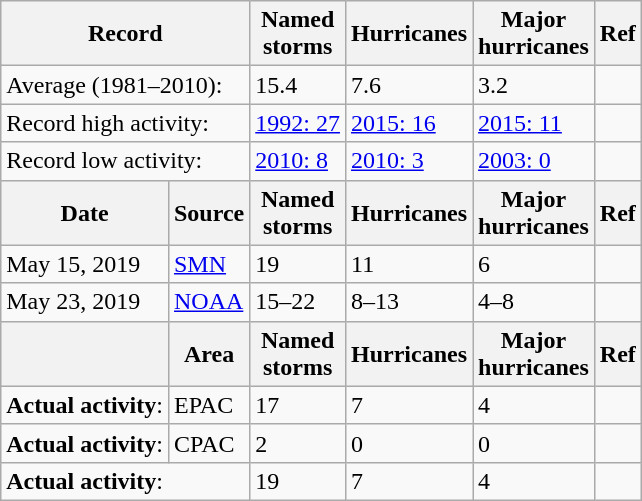<table class="wikitable floatright" style="border-spacing: 2px; border: 1px solid darkgray;">
<tr>
<th colspan=2>Record</th>
<th>Named<br>storms</th>
<th>Hurricanes</th>
<th>Major<br>hurricanes</th>
<th>Ref</th>
</tr>
<tr>
<td colspan=2>Average (1981–2010):</td>
<td>15.4</td>
<td>7.6</td>
<td>3.2</td>
<td></td>
</tr>
<tr>
<td colspan=2>Record high activity:</td>
<td><a href='#'>1992: 27</a></td>
<td><a href='#'>2015: 16</a></td>
<td><a href='#'>2015: 11</a></td>
<td></td>
</tr>
<tr>
<td colspan=2>Record low activity:</td>
<td><a href='#'>2010: 8</a></td>
<td><a href='#'>2010: 3</a></td>
<td><a href='#'>2003: 0</a></td>
<td></td>
</tr>
<tr>
<th>Date</th>
<th>Source</th>
<th>Named<br>storms</th>
<th>Hurricanes</th>
<th>Major<br>hurricanes</th>
<th>Ref</th>
</tr>
<tr>
<td>May 15, 2019</td>
<td><a href='#'>SMN</a></td>
<td>19</td>
<td>11</td>
<td>6</td>
<td></td>
</tr>
<tr>
<td>May 23, 2019</td>
<td><a href='#'>NOAA</a></td>
<td>15–22</td>
<td>8–13</td>
<td>4–8</td>
<td></td>
</tr>
<tr>
<th></th>
<th>Area</th>
<th>Named<br>storms</th>
<th>Hurricanes</th>
<th>Major<br>hurricanes</th>
<th>Ref</th>
</tr>
<tr>
<td><strong>Actual activity</strong>:</td>
<td>EPAC</td>
<td>17</td>
<td>7</td>
<td>4</td>
<td></td>
</tr>
<tr>
<td><strong>Actual activity</strong>:</td>
<td>CPAC</td>
<td>2</td>
<td>0</td>
<td>0</td>
<td></td>
</tr>
<tr>
<td colspan="2"><strong>Actual activity</strong>:</td>
<td>19</td>
<td>7</td>
<td>4</td>
<td></td>
</tr>
</table>
